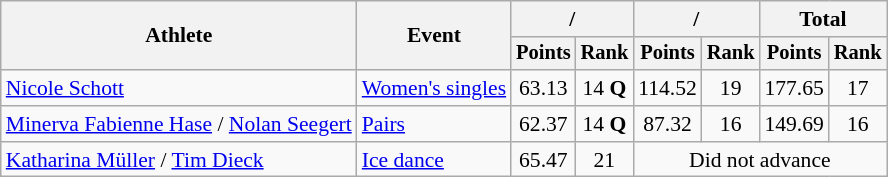<table class="wikitable" style="font-size:90%">
<tr>
<th rowspan="2">Athlete</th>
<th rowspan="2">Event</th>
<th colspan="2"> / </th>
<th colspan="2"> / </th>
<th colspan="2">Total</th>
</tr>
<tr style="font-size:95%">
<th>Points</th>
<th>Rank</th>
<th>Points</th>
<th>Rank</th>
<th>Points</th>
<th>Rank</th>
</tr>
<tr align=center>
<td align=left><a href='#'>Nicole Schott</a></td>
<td align=left><a href='#'>Women's singles</a></td>
<td>63.13</td>
<td>14 <strong>Q</strong></td>
<td>114.52</td>
<td>19</td>
<td>177.65</td>
<td>17</td>
</tr>
<tr align=center>
<td align=left><a href='#'>Minerva Fabienne Hase</a> / <a href='#'>Nolan Seegert</a></td>
<td align=left><a href='#'>Pairs</a></td>
<td>62.37</td>
<td>14 <strong>Q</strong></td>
<td>87.32</td>
<td>16</td>
<td>149.69</td>
<td>16</td>
</tr>
<tr align=center>
<td align=left><a href='#'>Katharina Müller</a> / <a href='#'>Tim Dieck</a></td>
<td align=left><a href='#'>Ice dance</a></td>
<td>65.47</td>
<td>21</td>
<td colspan=4>Did not advance</td>
</tr>
</table>
